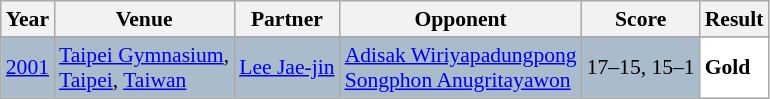<table class="sortable wikitable" style="font-size: 90%;">
<tr>
<th>Year</th>
<th>Venue</th>
<th>Partner</th>
<th>Opponent</th>
<th>Score</th>
<th>Result</th>
</tr>
<tr>
</tr>
<tr style="background:#AABBCC">
<td align="center"><a href='#'>2001</a></td>
<td align="left"><a href='#'>Taipei Gymnasium</a>,<br><a href='#'>Taipei</a>, <a href='#'>Taiwan</a></td>
<td align="left"> <a href='#'>Lee Jae-jin</a></td>
<td align="left"> <a href='#'>Adisak Wiriyapadungpong</a> <br>  <a href='#'>Songphon Anugritayawon</a></td>
<td align="left">17–15, 15–1</td>
<td style="text-align:left; background:white"> <strong>Gold</strong></td>
</tr>
</table>
